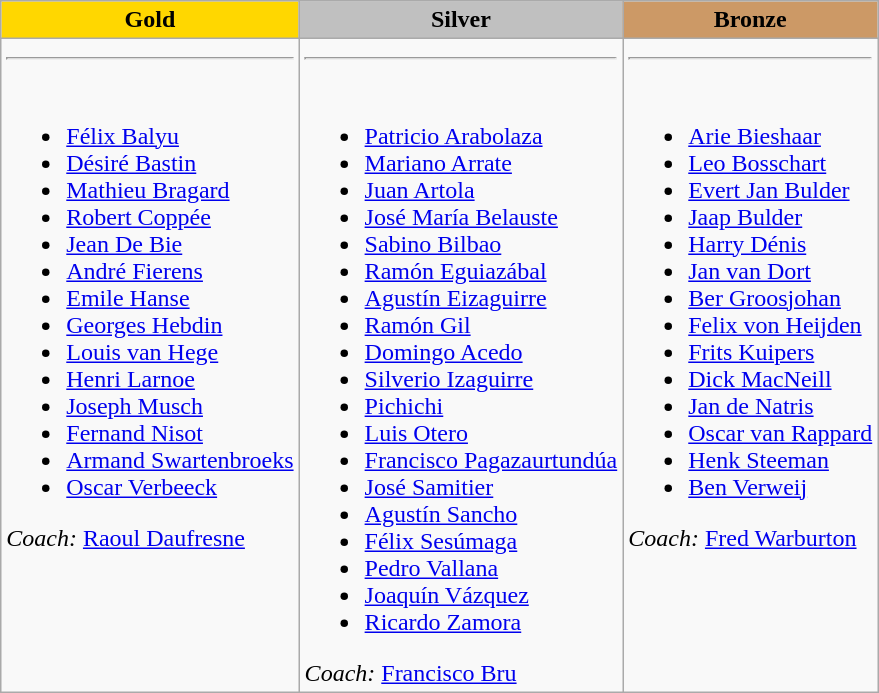<table class="wikitable">
<tr>
<td align=center bgcolor=gold><strong>Gold</strong></td>
<td align=center bgcolor=silver><strong>Silver</strong></td>
<td align=center bgcolor=cc9966><strong>Bronze</strong></td>
</tr>
<tr>
<td valign=top> <hr><br><ul><li><a href='#'>Félix Balyu</a></li><li><a href='#'>Désiré Bastin</a></li><li><a href='#'>Mathieu Bragard</a></li><li><a href='#'>Robert Coppée</a></li><li><a href='#'>Jean De Bie</a></li><li><a href='#'>André Fierens</a></li><li><a href='#'>Emile Hanse</a></li><li><a href='#'>Georges Hebdin</a></li><li><a href='#'>Louis van Hege</a></li><li><a href='#'>Henri Larnoe</a></li><li><a href='#'>Joseph Musch</a></li><li><a href='#'>Fernand Nisot</a></li><li><a href='#'>Armand Swartenbroeks</a></li><li><a href='#'>Oscar Verbeeck</a></li></ul><em>Coach:</em> <a href='#'>Raoul Daufresne</a></td>
<td valign=top> <hr><br><ul><li><a href='#'>Patricio Arabolaza</a></li><li><a href='#'>Mariano Arrate</a></li><li><a href='#'>Juan Artola</a></li><li><a href='#'>José María Belauste</a></li><li><a href='#'>Sabino Bilbao</a></li><li><a href='#'>Ramón Eguiazábal</a></li><li><a href='#'>Agustín Eizaguirre</a></li><li><a href='#'>Ramón Gil</a></li><li><a href='#'>Domingo Acedo</a></li><li><a href='#'>Silverio Izaguirre</a></li><li><a href='#'>Pichichi</a></li><li><a href='#'>Luis Otero</a></li><li><a href='#'>Francisco Pagazaurtundúa</a></li><li><a href='#'>José Samitier</a></li><li><a href='#'>Agustín Sancho</a></li><li><a href='#'>Félix Sesúmaga</a></li><li><a href='#'>Pedro Vallana</a></li><li><a href='#'>Joaquín Vázquez</a></li><li><a href='#'>Ricardo Zamora</a></li></ul><em>Coach:</em> <a href='#'>Francisco Bru</a></td>
<td valign=top> <hr><br><ul><li><a href='#'>Arie Bieshaar</a></li><li><a href='#'>Leo Bosschart</a></li><li><a href='#'>Evert Jan Bulder</a></li><li><a href='#'>Jaap Bulder</a></li><li><a href='#'>Harry Dénis</a></li><li><a href='#'>Jan van Dort</a></li><li><a href='#'>Ber Groosjohan</a></li><li><a href='#'>Felix von Heijden</a></li><li><a href='#'>Frits Kuipers</a></li><li><a href='#'>Dick MacNeill</a></li><li><a href='#'>Jan de Natris</a></li><li><a href='#'>Oscar van Rappard</a></li><li><a href='#'>Henk Steeman</a></li><li><a href='#'>Ben Verweij</a></li></ul><em>Coach:</em> <a href='#'>Fred Warburton</a></td>
</tr>
</table>
